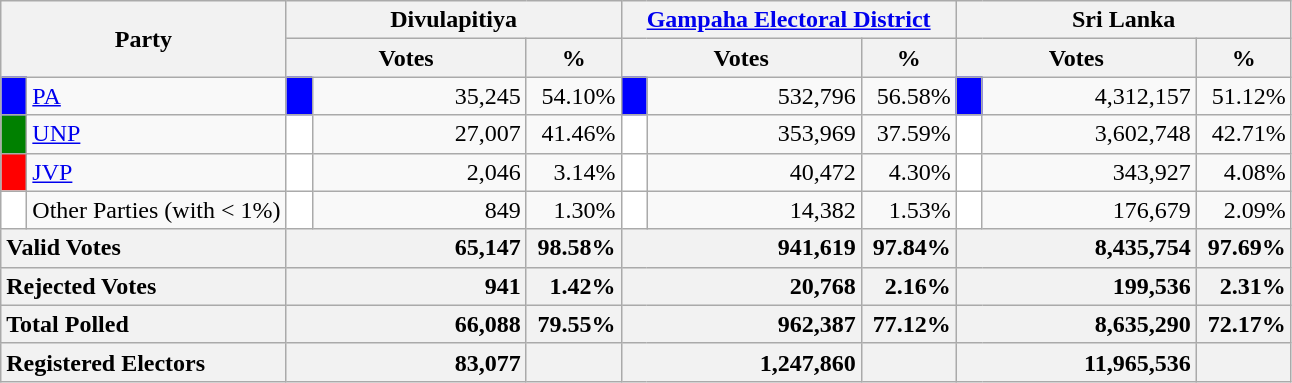<table class="wikitable">
<tr>
<th colspan="2" width="144px"rowspan="2">Party</th>
<th colspan="3" width="216px">Divulapitiya</th>
<th colspan="3" width="216px"><a href='#'>Gampaha Electoral District</a></th>
<th colspan="3" width="216px">Sri Lanka</th>
</tr>
<tr>
<th colspan="2" width="144px">Votes</th>
<th>%</th>
<th colspan="2" width="144px">Votes</th>
<th>%</th>
<th colspan="2" width="144px">Votes</th>
<th>%</th>
</tr>
<tr>
<td style="background-color:blue;" width="10px"></td>
<td style="text-align:left;"><a href='#'>PA</a></td>
<td style="background-color:blue;" width="10px"></td>
<td style="text-align:right;">35,245</td>
<td style="text-align:right;">54.10%</td>
<td style="background-color:blue;" width="10px"></td>
<td style="text-align:right;">532,796</td>
<td style="text-align:right;">56.58%</td>
<td style="background-color:blue;" width="10px"></td>
<td style="text-align:right;">4,312,157</td>
<td style="text-align:right;">51.12%</td>
</tr>
<tr>
<td style="background-color:green;" width="10px"></td>
<td style="text-align:left;"><a href='#'>UNP</a></td>
<td style="background-color:white;" width="10px"></td>
<td style="text-align:right;">27,007</td>
<td style="text-align:right;">41.46%</td>
<td style="background-color:white;" width="10px"></td>
<td style="text-align:right;">353,969</td>
<td style="text-align:right;">37.59%</td>
<td style="background-color:white;" width="10px"></td>
<td style="text-align:right;">3,602,748</td>
<td style="text-align:right;">42.71%</td>
</tr>
<tr>
<td style="background-color:red;" width="10px"></td>
<td style="text-align:left;"><a href='#'>JVP</a></td>
<td style="background-color:white;" width="10px"></td>
<td style="text-align:right;">2,046</td>
<td style="text-align:right;">3.14%</td>
<td style="background-color:white;" width="10px"></td>
<td style="text-align:right;">40,472</td>
<td style="text-align:right;">4.30%</td>
<td style="background-color:white;" width="10px"></td>
<td style="text-align:right;">343,927</td>
<td style="text-align:right;">4.08%</td>
</tr>
<tr>
<td style="background-color:white;" width="10px"></td>
<td style="text-align:left;">Other Parties (with < 1%)</td>
<td style="background-color:white;" width="10px"></td>
<td style="text-align:right;">849</td>
<td style="text-align:right;">1.30%</td>
<td style="background-color:white;" width="10px"></td>
<td style="text-align:right;">14,382</td>
<td style="text-align:right;">1.53%</td>
<td style="background-color:white;" width="10px"></td>
<td style="text-align:right;">176,679</td>
<td style="text-align:right;">2.09%</td>
</tr>
<tr>
<th colspan="2" width="144px"style="text-align:left;">Valid Votes</th>
<th style="text-align:right;"colspan="2" width="144px">65,147</th>
<th style="text-align:right;">98.58%</th>
<th style="text-align:right;"colspan="2" width="144px">941,619</th>
<th style="text-align:right;">97.84%</th>
<th style="text-align:right;"colspan="2" width="144px">8,435,754</th>
<th style="text-align:right;">97.69%</th>
</tr>
<tr>
<th colspan="2" width="144px"style="text-align:left;">Rejected Votes</th>
<th style="text-align:right;"colspan="2" width="144px">941</th>
<th style="text-align:right;">1.42%</th>
<th style="text-align:right;"colspan="2" width="144px">20,768</th>
<th style="text-align:right;">2.16%</th>
<th style="text-align:right;"colspan="2" width="144px">199,536</th>
<th style="text-align:right;">2.31%</th>
</tr>
<tr>
<th colspan="2" width="144px"style="text-align:left;">Total Polled</th>
<th style="text-align:right;"colspan="2" width="144px">66,088</th>
<th style="text-align:right;">79.55%</th>
<th style="text-align:right;"colspan="2" width="144px">962,387</th>
<th style="text-align:right;">77.12%</th>
<th style="text-align:right;"colspan="2" width="144px">8,635,290</th>
<th style="text-align:right;">72.17%</th>
</tr>
<tr>
<th colspan="2" width="144px"style="text-align:left;">Registered Electors</th>
<th style="text-align:right;"colspan="2" width="144px">83,077</th>
<th></th>
<th style="text-align:right;"colspan="2" width="144px">1,247,860</th>
<th></th>
<th style="text-align:right;"colspan="2" width="144px">11,965,536</th>
<th></th>
</tr>
</table>
